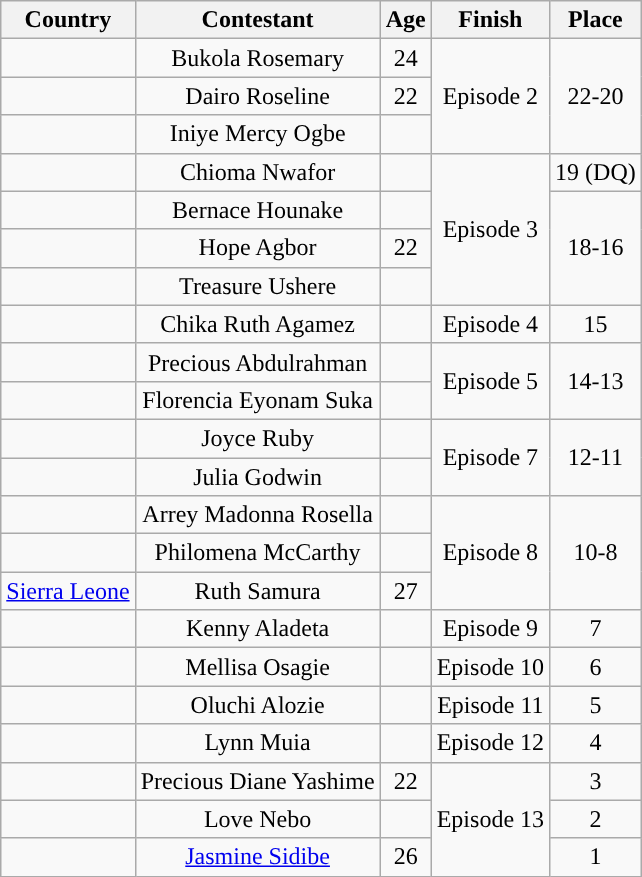<table class="wikitable sortable" style="text-align:center;">
<tr>
<th>Country</th>
<th>Contestant</th>
<th>Age</th>
<th>Finish</th>
<th>Place</th>
</tr>
<tr>
<td></td>
<td>Bukola Rosemary</td>
<td>24</td>
<td rowspan="3">Episode 2</td>
<td rowspan="3">22-20</td>
</tr>
<tr>
<td></td>
<td>Dairo Roseline</td>
<td>22</td>
</tr>
<tr>
<td></td>
<td>Iniye Mercy Ogbe</td>
<td></td>
</tr>
<tr>
<td></td>
<td>Chioma Nwafor</td>
<td></td>
<td rowspan="4">Episode 3</td>
<td>19 (DQ)</td>
</tr>
<tr>
<td></td>
<td>Bernace Hounake</td>
<td></td>
<td rowspan="3">18-16</td>
</tr>
<tr>
<td></td>
<td>Hope Agbor</td>
<td>22</td>
</tr>
<tr>
<td></td>
<td>Treasure Ushere</td>
<td></td>
</tr>
<tr>
<td></td>
<td>Chika Ruth Agamez</td>
<td></td>
<td>Episode 4</td>
<td>15</td>
</tr>
<tr>
<td></td>
<td>Precious Abdulrahman</td>
<td></td>
<td rowspan="2">Episode 5</td>
<td rowspan="2">14-13</td>
</tr>
<tr>
<td></td>
<td>Florencia Eyonam Suka</td>
<td></td>
</tr>
<tr>
<td></td>
<td>Joyce Ruby</td>
<td></td>
<td rowspan="2">Episode 7</td>
<td rowspan="2">12-11</td>
</tr>
<tr>
<td></td>
<td>Julia Godwin</td>
<td></td>
</tr>
<tr>
<td></td>
<td>Arrey Madonna Rosella</td>
<td></td>
<td rowspan="3">Episode 8</td>
<td rowspan="3">10-8</td>
</tr>
<tr>
<td></td>
<td>Philomena McCarthy</td>
<td></td>
</tr>
<tr>
<td> <a href='#'>Sierra Leone</a></td>
<td>Ruth Samura</td>
<td>27</td>
</tr>
<tr>
<td></td>
<td>Kenny Aladeta</td>
<td></td>
<td>Episode 9</td>
<td>7</td>
</tr>
<tr>
<td></td>
<td>Mellisa Osagie</td>
<td></td>
<td>Episode 10</td>
<td>6</td>
</tr>
<tr>
<td></td>
<td>Oluchi Alozie</td>
<td></td>
<td>Episode 11</td>
<td>5</td>
</tr>
<tr>
<td></td>
<td>Lynn Muia</td>
<td></td>
<td>Episode 12</td>
<td>4</td>
</tr>
<tr>
<td></td>
<td>Precious Diane Yashime</td>
<td>22</td>
<td rowspan="3">Episode 13</td>
<td>3</td>
</tr>
<tr>
<td></td>
<td>Love Nebo</td>
<td></td>
<td>2</td>
</tr>
<tr>
<td></td>
<td><a href='#'>Jasmine Sidibe</a></td>
<td>26</td>
<td>1</td>
</tr>
</table>
